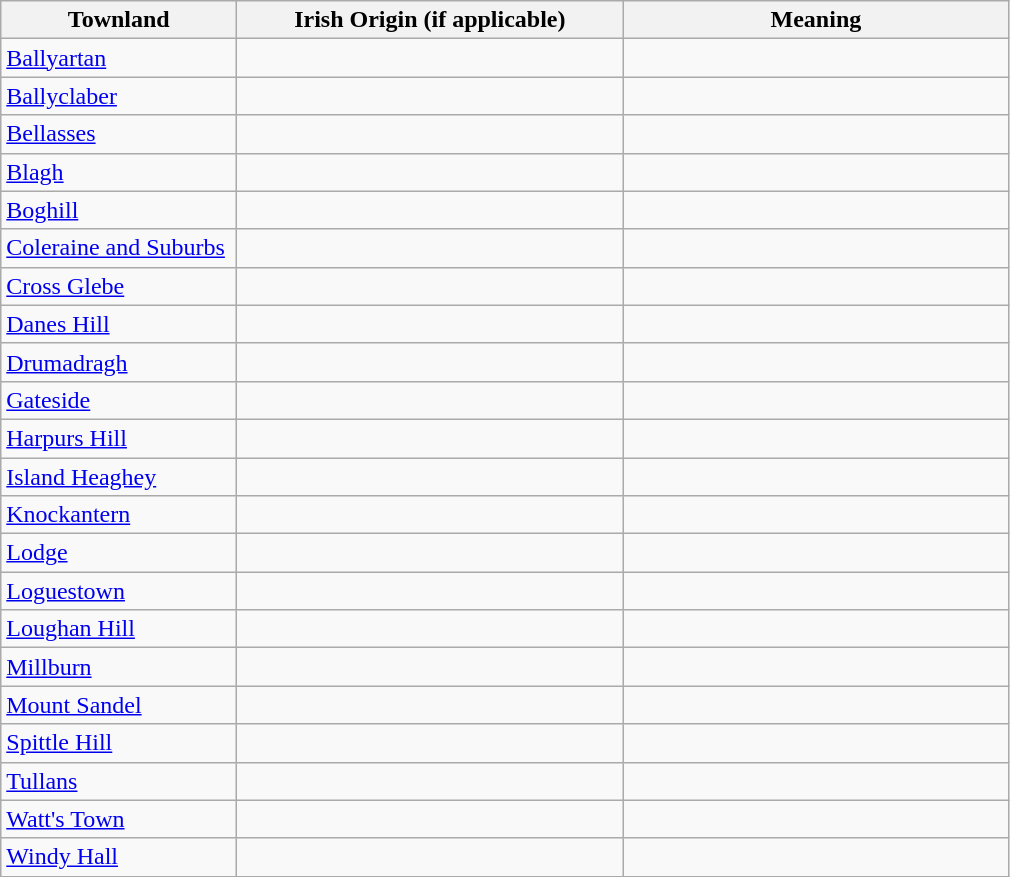<table class="wikitable" style="border:1px solid darkgray;">
<tr>
<th width="150">Townland</th>
<th width="250">Irish Origin (if applicable)</th>
<th width="250">Meaning</th>
</tr>
<tr>
<td><a href='#'>Ballyartan</a></td>
<td></td>
<td></td>
</tr>
<tr>
<td><a href='#'>Ballyclaber</a></td>
<td></td>
<td></td>
</tr>
<tr>
<td><a href='#'>Bellasses</a></td>
<td></td>
<td></td>
</tr>
<tr>
<td><a href='#'>Blagh</a></td>
<td></td>
<td></td>
</tr>
<tr>
<td><a href='#'>Boghill</a></td>
<td></td>
<td></td>
</tr>
<tr>
<td><a href='#'>Coleraine and Suburbs</a></td>
<td></td>
<td></td>
</tr>
<tr>
<td><a href='#'>Cross Glebe</a></td>
<td></td>
<td></td>
</tr>
<tr>
<td><a href='#'>Danes Hill</a></td>
<td></td>
<td></td>
</tr>
<tr>
<td><a href='#'>Drumadragh</a></td>
<td></td>
<td></td>
</tr>
<tr>
<td><a href='#'>Gateside</a></td>
<td></td>
<td></td>
</tr>
<tr>
<td><a href='#'>Harpurs Hill</a></td>
<td></td>
<td></td>
</tr>
<tr>
<td><a href='#'>Island Heaghey</a></td>
<td></td>
<td></td>
</tr>
<tr>
<td><a href='#'>Knockantern</a></td>
<td></td>
<td></td>
</tr>
<tr>
<td><a href='#'>Lodge</a></td>
<td></td>
<td></td>
</tr>
<tr>
<td><a href='#'>Loguestown</a></td>
<td></td>
<td></td>
</tr>
<tr>
<td><a href='#'>Loughan Hill</a></td>
<td></td>
<td></td>
</tr>
<tr>
<td><a href='#'>Millburn</a></td>
<td></td>
<td></td>
</tr>
<tr>
<td><a href='#'>Mount Sandel</a></td>
<td></td>
<td></td>
</tr>
<tr>
<td><a href='#'>Spittle Hill</a></td>
<td></td>
<td></td>
</tr>
<tr>
<td><a href='#'>Tullans</a></td>
<td></td>
<td></td>
</tr>
<tr>
<td><a href='#'>Watt's Town</a></td>
<td></td>
<td></td>
</tr>
<tr>
<td><a href='#'>Windy Hall</a></td>
<td></td>
<td></td>
</tr>
</table>
